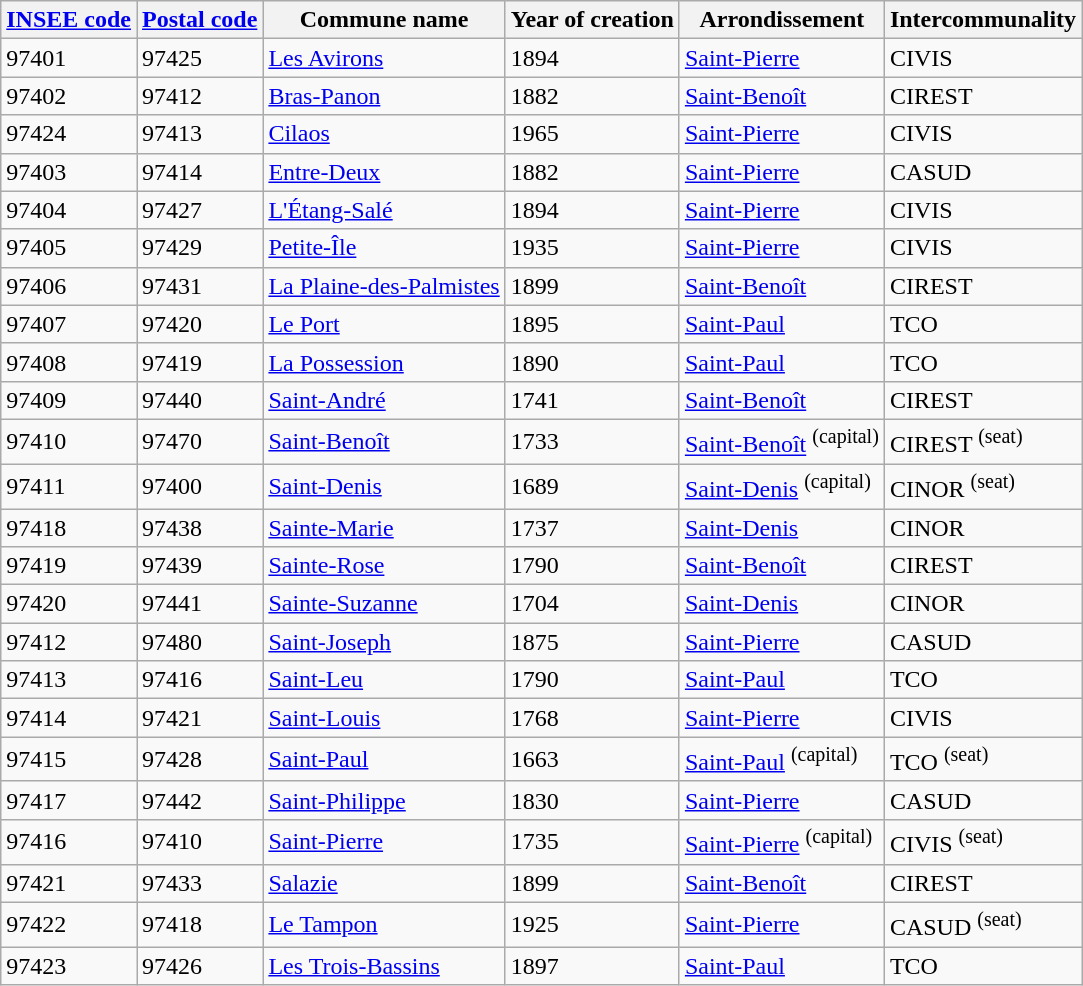<table class="wikitable sortable">
<tr>
<th scope="col"><a href='#'>INSEE code</a></th>
<th scope="col"><a href='#'>Postal code</a></th>
<th scope="col">Commune name</th>
<th scope="col">Year of creation</th>
<th scope="col">Arrondissement</th>
<th scope="col">Intercommunality</th>
</tr>
<tr>
<td>97401</td>
<td>97425</td>
<td><a href='#'>Les Avirons</a></td>
<td>1894</td>
<td><a href='#'>Saint-Pierre</a></td>
<td>CIVIS</td>
</tr>
<tr>
<td>97402</td>
<td>97412</td>
<td><a href='#'>Bras-Panon</a></td>
<td>1882</td>
<td><a href='#'>Saint-Benoît</a></td>
<td>CIREST</td>
</tr>
<tr>
<td>97424</td>
<td>97413</td>
<td><a href='#'>Cilaos</a></td>
<td>1965</td>
<td><a href='#'>Saint-Pierre</a></td>
<td>CIVIS</td>
</tr>
<tr>
<td>97403</td>
<td>97414</td>
<td><a href='#'>Entre-Deux</a></td>
<td>1882</td>
<td><a href='#'>Saint-Pierre</a></td>
<td>CASUD</td>
</tr>
<tr>
<td>97404</td>
<td>97427</td>
<td><a href='#'>L'Étang-Salé</a></td>
<td>1894</td>
<td><a href='#'>Saint-Pierre</a></td>
<td>CIVIS</td>
</tr>
<tr>
<td>97405</td>
<td>97429</td>
<td><a href='#'>Petite-Île</a></td>
<td>1935</td>
<td><a href='#'>Saint-Pierre</a></td>
<td>CIVIS</td>
</tr>
<tr>
<td>97406</td>
<td>97431</td>
<td><a href='#'>La Plaine-des-Palmistes</a></td>
<td>1899</td>
<td><a href='#'>Saint-Benoît</a></td>
<td>CIREST</td>
</tr>
<tr>
<td>97407</td>
<td>97420</td>
<td><a href='#'>Le Port</a></td>
<td>1895</td>
<td><a href='#'>Saint-Paul</a></td>
<td>TCO</td>
</tr>
<tr>
<td>97408</td>
<td>97419</td>
<td><a href='#'>La Possession</a></td>
<td>1890</td>
<td><a href='#'>Saint-Paul</a></td>
<td>TCO</td>
</tr>
<tr>
<td>97409</td>
<td>97440</td>
<td><a href='#'>Saint-André</a></td>
<td>1741</td>
<td><a href='#'>Saint-Benoît</a></td>
<td>CIREST</td>
</tr>
<tr>
<td>97410</td>
<td>97470</td>
<td><a href='#'>Saint-Benoît</a></td>
<td>1733</td>
<td><a href='#'>Saint-Benoît</a> <sup>(capital)</sup></td>
<td>CIREST <sup>(seat)</sup></td>
</tr>
<tr>
<td>97411</td>
<td>97400</td>
<td><a href='#'>Saint-Denis</a></td>
<td>1689</td>
<td><a href='#'>Saint-Denis</a> <sup>(capital)</sup></td>
<td>CINOR <sup>(seat)</sup></td>
</tr>
<tr>
<td>97418</td>
<td>97438</td>
<td><a href='#'>Sainte-Marie</a></td>
<td>1737</td>
<td><a href='#'>Saint-Denis</a></td>
<td>CINOR</td>
</tr>
<tr>
<td>97419</td>
<td>97439</td>
<td><a href='#'>Sainte-Rose</a></td>
<td>1790</td>
<td><a href='#'>Saint-Benoît</a></td>
<td>CIREST</td>
</tr>
<tr>
<td>97420</td>
<td>97441</td>
<td><a href='#'>Sainte-Suzanne</a></td>
<td>1704</td>
<td><a href='#'>Saint-Denis</a></td>
<td>CINOR</td>
</tr>
<tr>
<td>97412</td>
<td>97480</td>
<td><a href='#'>Saint-Joseph</a></td>
<td>1875</td>
<td><a href='#'>Saint-Pierre</a></td>
<td>CASUD</td>
</tr>
<tr>
<td>97413</td>
<td>97416</td>
<td><a href='#'>Saint-Leu</a></td>
<td>1790</td>
<td><a href='#'>Saint-Paul</a></td>
<td>TCO</td>
</tr>
<tr>
<td>97414</td>
<td>97421</td>
<td><a href='#'>Saint-Louis</a></td>
<td>1768</td>
<td><a href='#'>Saint-Pierre</a></td>
<td>CIVIS</td>
</tr>
<tr>
<td>97415</td>
<td>97428</td>
<td><a href='#'>Saint-Paul</a></td>
<td>1663</td>
<td><a href='#'>Saint-Paul</a> <sup>(capital)</sup></td>
<td>TCO <sup>(seat)</sup></td>
</tr>
<tr>
<td>97417</td>
<td>97442</td>
<td><a href='#'>Saint-Philippe</a></td>
<td>1830</td>
<td><a href='#'>Saint-Pierre</a></td>
<td>CASUD</td>
</tr>
<tr>
<td>97416</td>
<td>97410</td>
<td><a href='#'>Saint-Pierre</a></td>
<td>1735</td>
<td><a href='#'>Saint-Pierre</a> <sup>(capital)</sup></td>
<td>CIVIS <sup>(seat)</sup></td>
</tr>
<tr>
<td>97421</td>
<td>97433</td>
<td><a href='#'>Salazie</a></td>
<td>1899</td>
<td><a href='#'>Saint-Benoît</a></td>
<td>CIREST</td>
</tr>
<tr>
<td>97422</td>
<td>97418</td>
<td><a href='#'>Le Tampon</a></td>
<td>1925</td>
<td><a href='#'>Saint-Pierre</a></td>
<td>CASUD <sup>(seat)</sup></td>
</tr>
<tr>
<td>97423</td>
<td>97426</td>
<td><a href='#'>Les Trois-Bassins</a></td>
<td>1897</td>
<td><a href='#'>Saint-Paul</a></td>
<td>TCO</td>
</tr>
</table>
